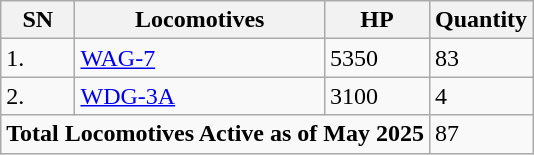<table class="wikitable">
<tr>
<th>SN</th>
<th>Locomotives</th>
<th>HP</th>
<th>Quantity</th>
</tr>
<tr>
<td>1.</td>
<td><a href='#'>WAG-7</a></td>
<td>5350</td>
<td>83</td>
</tr>
<tr>
<td>2.</td>
<td><a href='#'>WDG-3A</a></td>
<td>3100</td>
<td>4</td>
</tr>
<tr>
<td colspan="3"><strong>Total Locomotives Active as of May 2025</strong></td>
<td>87</td>
</tr>
</table>
